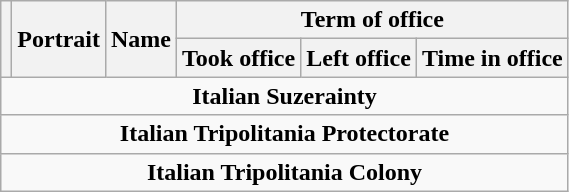<table class="wikitable" style="text-align:center;">
<tr>
<th rowspan=2></th>
<th rowspan=2>Portrait</th>
<th rowspan=2>Name<br></th>
<th colspan=3>Term of office</th>
</tr>
<tr>
<th>Took office</th>
<th>Left office</th>
<th>Time in office</th>
</tr>
<tr style="text-align:center;">
<td colspan=9><strong>Italian Suzerainty</strong><br>
</td>
</tr>
<tr style="text-align:center;">
<td colspan=9><strong>Italian Tripolitania Protectorate</strong><br>











</td>
</tr>
<tr style="text-align:center;">
<td colspan=9><strong>Italian Tripolitania Colony</strong><br>

</td>
</tr>
</table>
